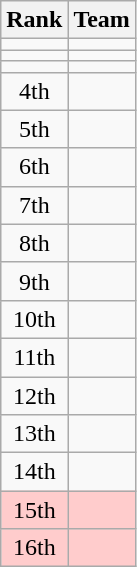<table class=wikitable style="text-align:center;">
<tr>
<th>Rank</th>
<th>Team</th>
</tr>
<tr>
<td></td>
<td align=left></td>
</tr>
<tr>
<td></td>
<td align=left></td>
</tr>
<tr>
<td></td>
<td align=left></td>
</tr>
<tr>
<td>4th</td>
<td align=left></td>
</tr>
<tr>
<td>5th</td>
<td align=left></td>
</tr>
<tr>
<td>6th</td>
<td align=left></td>
</tr>
<tr>
<td>7th</td>
<td align=left></td>
</tr>
<tr>
<td>8th</td>
<td align=left></td>
</tr>
<tr>
<td>9th</td>
<td align=left></td>
</tr>
<tr>
<td>10th</td>
<td align=left></td>
</tr>
<tr>
<td>11th</td>
<td align=left></td>
</tr>
<tr>
<td>12th</td>
<td align=left></td>
</tr>
<tr>
<td>13th</td>
<td align=left></td>
</tr>
<tr>
<td>14th</td>
<td align=left></td>
</tr>
<tr bgcolor=#ffcccc>
<td>15th</td>
<td align=left></td>
</tr>
<tr bgcolor=#ffcccc>
<td>16th</td>
<td align=left></td>
</tr>
</table>
